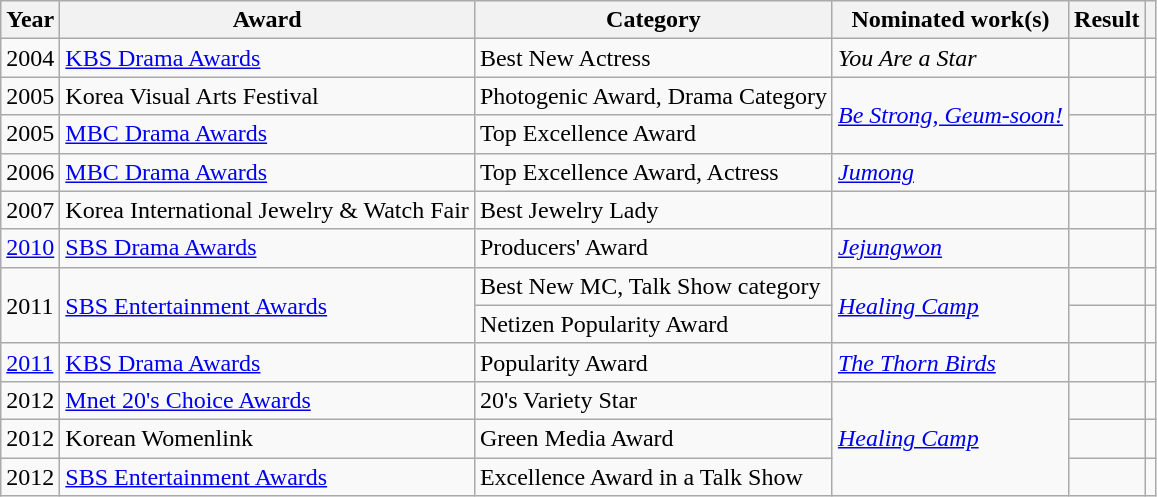<table class="wikitable plainrowheaders sortable">
<tr>
<th scope="col">Year</th>
<th>Award</th>
<th scope="col">Category</th>
<th>Nominated work(s)</th>
<th scope="col">Result</th>
<th class="unsortable"></th>
</tr>
<tr>
<td>2004</td>
<td><a href='#'>KBS Drama Awards</a></td>
<td>Best New Actress</td>
<td><em>You Are a Star</em></td>
<td></td>
<td></td>
</tr>
<tr>
<td>2005</td>
<td>Korea Visual Arts Festival</td>
<td>Photogenic Award, Drama Category</td>
<td rowspan="2"><em><a href='#'>Be Strong, Geum-soon!</a></em></td>
<td></td>
<td></td>
</tr>
<tr>
<td>2005</td>
<td><a href='#'>MBC Drama Awards</a></td>
<td>Top Excellence Award</td>
<td></td>
<td></td>
</tr>
<tr>
<td>2006</td>
<td><a href='#'>MBC Drama Awards</a></td>
<td>Top Excellence Award, Actress</td>
<td><em><a href='#'>Jumong</a></em></td>
<td></td>
<td></td>
</tr>
<tr>
<td>2007</td>
<td>Korea International Jewelry & Watch Fair</td>
<td>Best Jewelry Lady</td>
<td></td>
<td></td>
<td></td>
</tr>
<tr>
<td><a href='#'>2010</a></td>
<td><a href='#'>SBS Drama Awards</a></td>
<td>Producers' Award</td>
<td><em><a href='#'>Jejungwon</a></em></td>
<td></td>
<td></td>
</tr>
<tr>
<td rowspan="2">2011</td>
<td rowspan="2"><a href='#'>SBS Entertainment Awards</a></td>
<td>Best New MC, Talk Show category</td>
<td rowspan="2"><em><a href='#'>Healing Camp</a></em></td>
<td></td>
<td></td>
</tr>
<tr>
<td>Netizen Popularity Award</td>
<td></td>
<td></td>
</tr>
<tr>
<td><a href='#'>2011</a></td>
<td><a href='#'>KBS Drama Awards</a></td>
<td>Popularity Award</td>
<td><em><a href='#'>The Thorn Birds</a></em></td>
<td></td>
<td></td>
</tr>
<tr>
<td>2012</td>
<td><a href='#'>Mnet 20's Choice Awards</a></td>
<td>20's Variety Star</td>
<td rowspan="3"><em><a href='#'>Healing Camp</a></em></td>
<td></td>
<td></td>
</tr>
<tr>
<td>2012</td>
<td>Korean Womenlink</td>
<td>Green Media Award</td>
<td></td>
<td></td>
</tr>
<tr>
<td>2012</td>
<td><a href='#'>SBS Entertainment Awards</a></td>
<td>Excellence Award in a Talk Show</td>
<td></td>
<td></td>
</tr>
</table>
